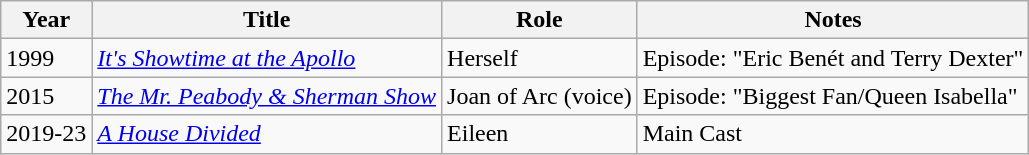<table class="wikitable plainrowheaders sortable" style="margin-right: 0;">
<tr>
<th>Year</th>
<th>Title</th>
<th>Role</th>
<th>Notes</th>
</tr>
<tr>
<td>1999</td>
<td><em><a href='#'>It's Showtime at the Apollo</a></em></td>
<td>Herself</td>
<td>Episode: "Eric Benét and Terry Dexter"</td>
</tr>
<tr>
<td>2015</td>
<td><em><a href='#'>The Mr. Peabody & Sherman Show</a></em></td>
<td>Joan of Arc (voice)</td>
<td>Episode: "Biggest Fan/Queen Isabella"</td>
</tr>
<tr>
<td>2019-23</td>
<td><em><a href='#'>A House Divided</a></em></td>
<td>Eileen</td>
<td>Main Cast</td>
</tr>
</table>
